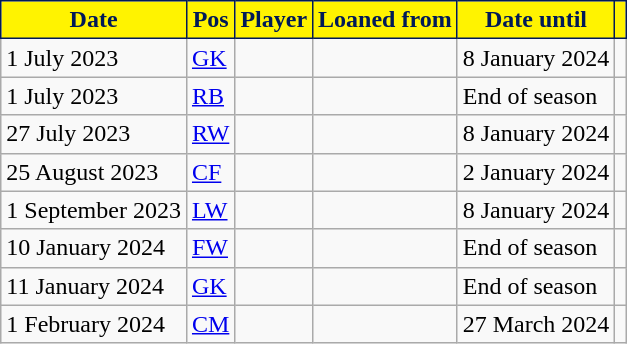<table class="wikitable plainrowheaders sortable">
<tr>
<th style="background-color:#FFF300; color:#001958; border:1px solid #001958">Date</th>
<th style="background-color:#FFF300; color:#001958; border:1px solid #001958">Pos</th>
<th style="background-color:#FFF300; color:#001958; border:1px solid #001958">Player</th>
<th style="background-color:#FFF300; color:#001958; border:1px solid #001958">Loaned from</th>
<th style="background-color:#FFF300; color:#001958; border:1px solid #001958">Date until</th>
<th style="background-color:#FFF300; color:#001958; border:1px solid #001958" class="unsortable"></th>
</tr>
<tr>
<td>1 July 2023</td>
<td><a href='#'>GK</a></td>
<td></td>
<td></td>
<td>8 January 2024</td>
<td></td>
</tr>
<tr>
<td>1 July 2023</td>
<td><a href='#'>RB</a></td>
<td></td>
<td></td>
<td>End of season</td>
<td></td>
</tr>
<tr>
<td>27 July 2023</td>
<td><a href='#'>RW</a></td>
<td></td>
<td></td>
<td>8 January 2024</td>
<td></td>
</tr>
<tr>
<td>25 August 2023</td>
<td><a href='#'>CF</a></td>
<td></td>
<td></td>
<td>2 January 2024</td>
<td></td>
</tr>
<tr>
<td>1 September 2023</td>
<td><a href='#'>LW</a></td>
<td></td>
<td></td>
<td>8 January 2024</td>
<td></td>
</tr>
<tr>
<td>10 January 2024</td>
<td><a href='#'>FW</a></td>
<td></td>
<td></td>
<td>End of season</td>
<td></td>
</tr>
<tr>
<td>11 January 2024</td>
<td><a href='#'>GK</a></td>
<td></td>
<td></td>
<td>End of season</td>
<td></td>
</tr>
<tr>
<td>1 February 2024</td>
<td><a href='#'>CM</a></td>
<td></td>
<td></td>
<td>27 March 2024</td>
<td></td>
</tr>
</table>
